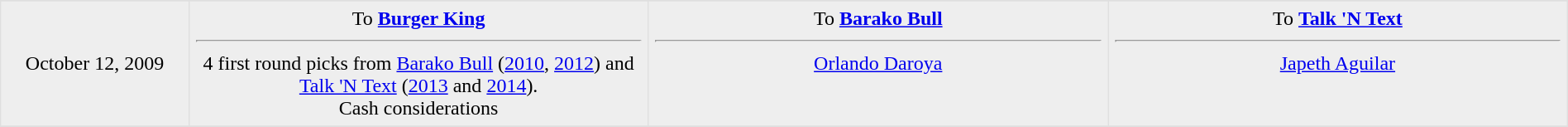<table border=1 style="border-collapse:collapse; text-align: center; width: 100%" bordercolor="#DFDFDF"  cellpadding="5">
<tr>
</tr>
<tr bgcolor="eeeeee">
<td style="width:12%">October 12, 2009<br></td>
<td style="width:29.3%" valign="top">To <strong><a href='#'>Burger King</a></strong><hr>4 first round picks from <a href='#'>Barako Bull</a> (<a href='#'>2010</a>, <a href='#'>2012</a>) and <a href='#'>Talk 'N Text</a> (<a href='#'>2013</a> and <a href='#'>2014</a>).<br>Cash considerations</td>
<td style="width:29.3%" valign="top">To <strong><a href='#'>Barako Bull</a></strong><hr><a href='#'>Orlando Daroya</a></td>
<td style="width:29.3%" valign="top">To <strong><a href='#'>Talk 'N Text</a></strong><hr><a href='#'>Japeth Aguilar</a></td>
</tr>
<tr>
</tr>
</table>
